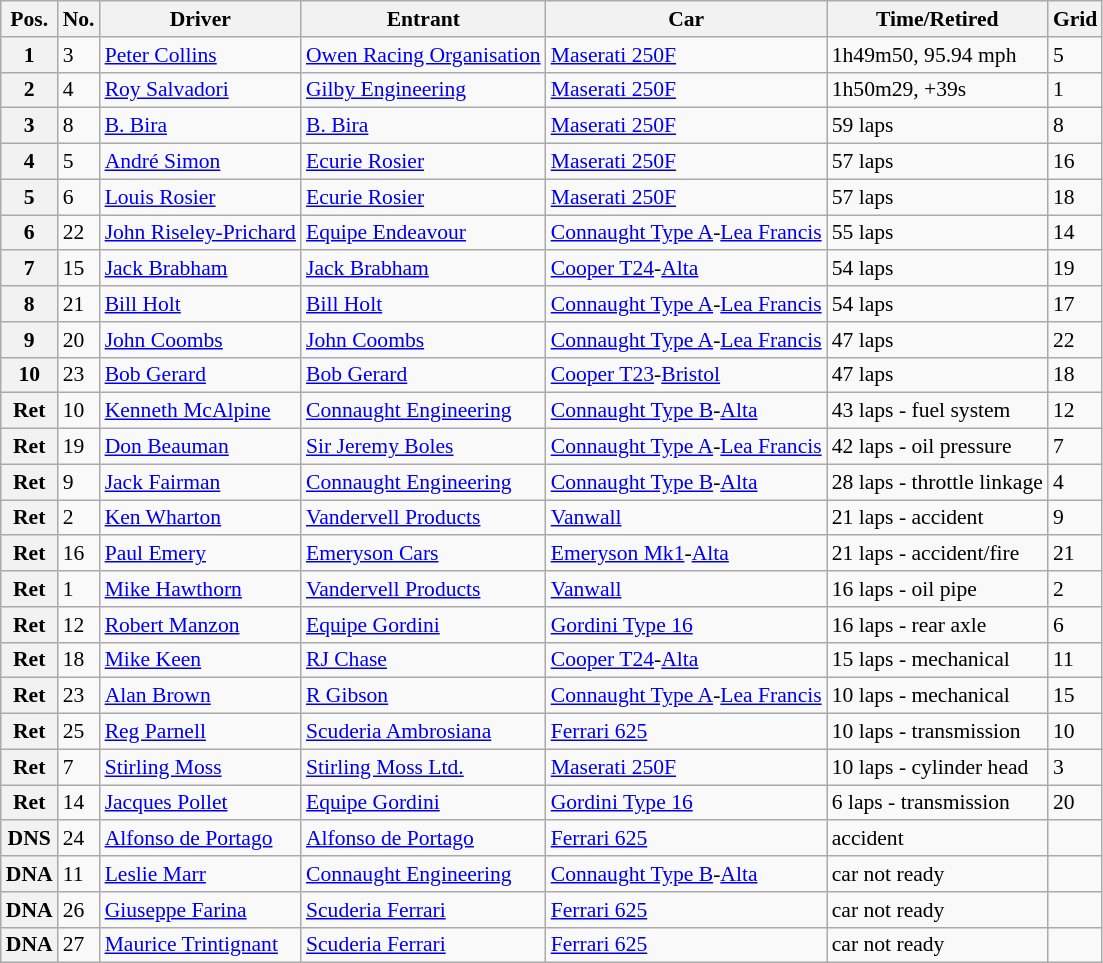<table class="wikitable" style="font-size: 90%;">
<tr>
<th>Pos.</th>
<th>No.</th>
<th>Driver</th>
<th>Entrant</th>
<th>Car</th>
<th>Time/Retired</th>
<th>Grid</th>
</tr>
<tr>
<th>1</th>
<td>3</td>
<td> <a href='#'>Peter Collins</a></td>
<td><a href='#'>Owen Racing Organisation</a></td>
<td><a href='#'>Maserati 250F</a></td>
<td>1h49m50, 95.94 mph</td>
<td>5</td>
</tr>
<tr>
<th>2</th>
<td>4</td>
<td> <a href='#'>Roy Salvadori</a></td>
<td><a href='#'>Gilby Engineering</a></td>
<td><a href='#'>Maserati 250F</a></td>
<td>1h50m29, +39s</td>
<td>1</td>
</tr>
<tr>
<th>3</th>
<td>8</td>
<td> <a href='#'>B. Bira</a></td>
<td><a href='#'>B. Bira</a></td>
<td><a href='#'>Maserati 250F</a></td>
<td>59 laps</td>
<td>8</td>
</tr>
<tr>
<th>4</th>
<td>5</td>
<td> <a href='#'>André Simon</a></td>
<td><a href='#'>Ecurie Rosier</a></td>
<td><a href='#'>Maserati 250F</a></td>
<td>57 laps</td>
<td>16</td>
</tr>
<tr>
<th>5</th>
<td>6</td>
<td> <a href='#'>Louis Rosier</a></td>
<td><a href='#'>Ecurie Rosier</a></td>
<td><a href='#'>Maserati 250F</a></td>
<td>57 laps</td>
<td>18</td>
</tr>
<tr>
<th>6</th>
<td>22</td>
<td> <a href='#'>John Riseley-Prichard</a></td>
<td><a href='#'>Equipe Endeavour</a></td>
<td><a href='#'>Connaught Type A</a>-<a href='#'>Lea Francis</a></td>
<td>55 laps</td>
<td>14</td>
</tr>
<tr>
<th>7</th>
<td>15</td>
<td> <a href='#'>Jack Brabham</a></td>
<td><a href='#'>Jack Brabham</a></td>
<td><a href='#'>Cooper T24</a>-<a href='#'>Alta</a></td>
<td>54 laps</td>
<td>19</td>
</tr>
<tr>
<th>8</th>
<td>21</td>
<td> <a href='#'>Bill Holt</a></td>
<td><a href='#'>Bill Holt</a></td>
<td><a href='#'>Connaught Type A</a>-<a href='#'>Lea Francis</a></td>
<td>54 laps</td>
<td>17</td>
</tr>
<tr>
<th>9</th>
<td>20</td>
<td> <a href='#'>John Coombs</a></td>
<td><a href='#'>John Coombs</a></td>
<td><a href='#'>Connaught Type A</a>-<a href='#'>Lea Francis</a></td>
<td>47 laps</td>
<td>22</td>
</tr>
<tr>
<th>10</th>
<td>23</td>
<td> <a href='#'>Bob Gerard</a></td>
<td><a href='#'>Bob Gerard</a></td>
<td><a href='#'>Cooper T23</a>-<a href='#'>Bristol</a></td>
<td>47 laps</td>
<td>18</td>
</tr>
<tr>
<th>Ret</th>
<td>10</td>
<td> <a href='#'>Kenneth McAlpine</a></td>
<td><a href='#'>Connaught Engineering</a></td>
<td><a href='#'>Connaught Type B</a>-<a href='#'>Alta</a></td>
<td>43 laps - fuel system</td>
<td>12</td>
</tr>
<tr>
<th>Ret</th>
<td>19</td>
<td> <a href='#'>Don Beauman</a></td>
<td><a href='#'>Sir Jeremy Boles</a></td>
<td><a href='#'>Connaught Type A</a>-<a href='#'>Lea Francis</a></td>
<td>42 laps - oil pressure</td>
<td>7</td>
</tr>
<tr>
<th>Ret</th>
<td>9</td>
<td> <a href='#'>Jack Fairman</a></td>
<td><a href='#'>Connaught Engineering</a></td>
<td><a href='#'>Connaught Type B</a>-<a href='#'>Alta</a></td>
<td>28 laps - throttle linkage</td>
<td>4</td>
</tr>
<tr>
<th>Ret</th>
<td>2</td>
<td> <a href='#'>Ken Wharton</a></td>
<td><a href='#'>Vandervell Products</a></td>
<td><a href='#'>Vanwall</a></td>
<td>21 laps - accident</td>
<td>9</td>
</tr>
<tr>
<th>Ret</th>
<td>16</td>
<td> <a href='#'>Paul Emery</a></td>
<td><a href='#'>Emeryson Cars</a></td>
<td><a href='#'>Emeryson Mk1</a>-<a href='#'>Alta</a></td>
<td>21 laps - accident/fire</td>
<td>21</td>
</tr>
<tr>
<th>Ret</th>
<td>1</td>
<td> <a href='#'>Mike Hawthorn</a></td>
<td><a href='#'>Vandervell Products</a></td>
<td><a href='#'>Vanwall</a></td>
<td>16 laps - oil pipe</td>
<td>2</td>
</tr>
<tr>
<th>Ret</th>
<td>12</td>
<td> <a href='#'>Robert Manzon</a></td>
<td><a href='#'>Equipe Gordini</a></td>
<td><a href='#'>Gordini Type 16</a></td>
<td>16 laps - rear axle</td>
<td>6</td>
</tr>
<tr>
<th>Ret</th>
<td>18</td>
<td> <a href='#'>Mike Keen</a></td>
<td><a href='#'>RJ Chase</a></td>
<td><a href='#'>Cooper T24</a>-<a href='#'>Alta</a></td>
<td>15 laps - mechanical</td>
<td>11</td>
</tr>
<tr>
<th>Ret</th>
<td>23</td>
<td> <a href='#'>Alan Brown</a></td>
<td><a href='#'>R Gibson</a></td>
<td><a href='#'>Connaught Type A</a>-<a href='#'>Lea Francis</a></td>
<td>10 laps - mechanical</td>
<td>15</td>
</tr>
<tr>
<th>Ret</th>
<td>25</td>
<td> <a href='#'>Reg Parnell</a></td>
<td><a href='#'>Scuderia Ambrosiana</a></td>
<td><a href='#'>Ferrari 625</a></td>
<td>10 laps - transmission</td>
<td>10</td>
</tr>
<tr>
<th>Ret</th>
<td>7</td>
<td> <a href='#'>Stirling Moss</a></td>
<td><a href='#'>Stirling Moss Ltd.</a></td>
<td><a href='#'>Maserati 250F</a></td>
<td>10 laps - cylinder head</td>
<td>3</td>
</tr>
<tr>
<th>Ret</th>
<td>14</td>
<td> <a href='#'>Jacques Pollet</a></td>
<td><a href='#'>Equipe Gordini</a></td>
<td><a href='#'>Gordini Type 16</a></td>
<td>6 laps - transmission</td>
<td>20</td>
</tr>
<tr>
<th>DNS</th>
<td>24</td>
<td> <a href='#'>Alfonso de Portago</a></td>
<td><a href='#'>Alfonso de Portago</a></td>
<td><a href='#'>Ferrari 625</a></td>
<td>accident</td>
<td></td>
</tr>
<tr>
<th>DNA</th>
<td>11</td>
<td> <a href='#'>Leslie Marr</a></td>
<td><a href='#'>Connaught Engineering</a></td>
<td><a href='#'>Connaught Type B</a>-<a href='#'>Alta</a></td>
<td>car not ready</td>
<td></td>
</tr>
<tr>
<th>DNA</th>
<td>26</td>
<td> <a href='#'>Giuseppe Farina</a></td>
<td><a href='#'>Scuderia Ferrari</a></td>
<td><a href='#'>Ferrari 625</a></td>
<td>car not ready</td>
<td></td>
</tr>
<tr>
<th>DNA</th>
<td>27</td>
<td> <a href='#'>Maurice Trintignant</a></td>
<td><a href='#'>Scuderia Ferrari</a></td>
<td><a href='#'>Ferrari 625</a></td>
<td>car not ready</td>
<td></td>
</tr>
</table>
